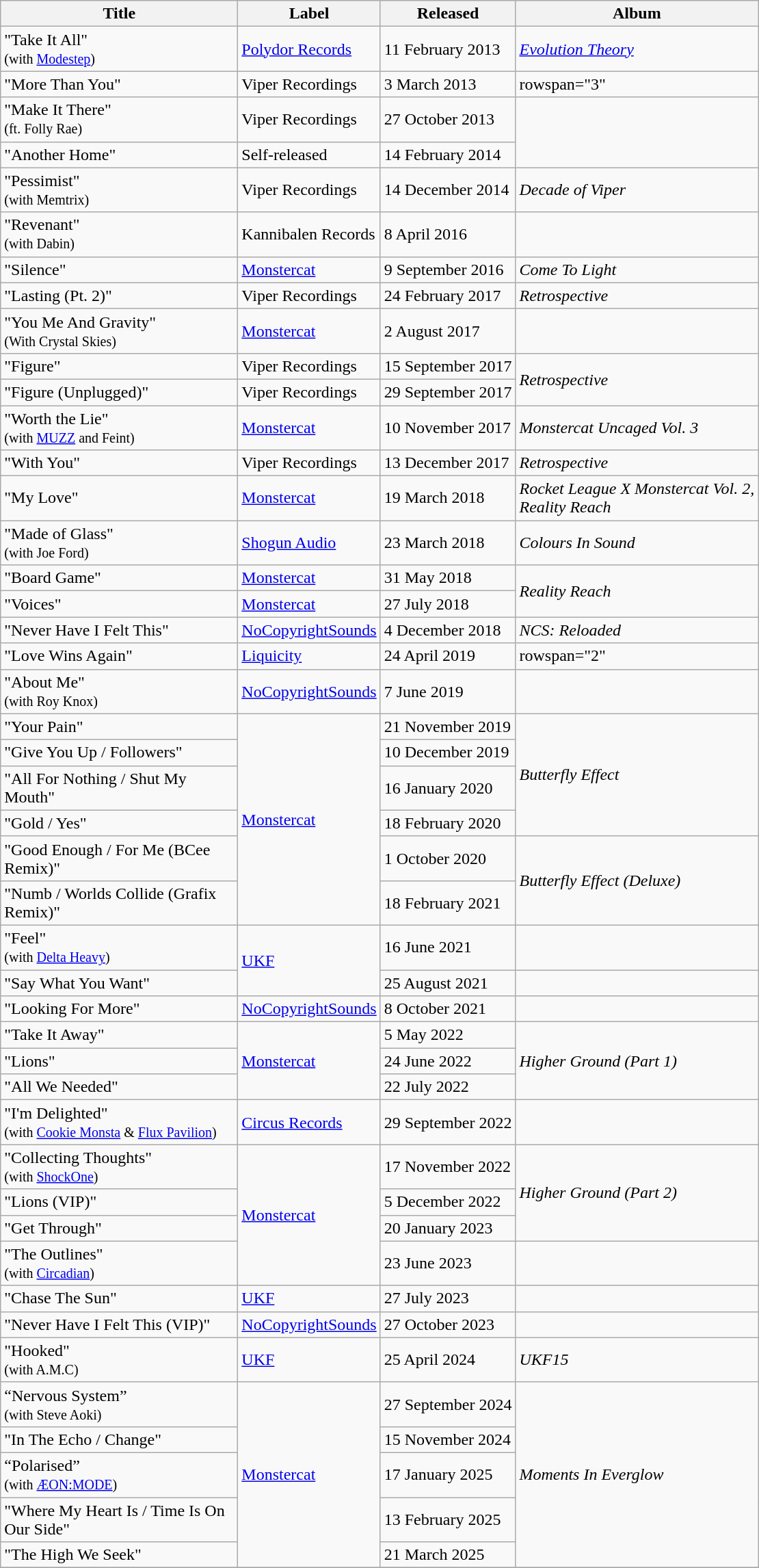<table class="wikitable" style="text-align:centre;">
<tr>
<th scope="col" style="width:14em" style="height:5em">Title</th>
<th scope="col">Label</th>
<th scope="col">Released</th>
<th>Album</th>
</tr>
<tr>
<td>"Take It All"<br><small>(with <a href='#'>Modestep</a>)</small></td>
<td><a href='#'>Polydor Records</a></td>
<td>11 February 2013</td>
<td><a href='#'><em>Evolution Theory</em></a></td>
</tr>
<tr>
<td>"More Than You"</td>
<td>Viper Recordings</td>
<td>3 March 2013</td>
<td>rowspan="3"</td>
</tr>
<tr>
<td>"Make It There"<br><small>(ft. Folly Rae)</small></td>
<td>Viper Recordings</td>
<td>27 October 2013</td>
</tr>
<tr>
<td>"Another Home"</td>
<td>Self-released</td>
<td>14 February 2014</td>
</tr>
<tr>
<td>"Pessimist"<br><small>(with Memtrix)</small></td>
<td>Viper Recordings</td>
<td>14 December 2014</td>
<td><em>Decade of Viper</em></td>
</tr>
<tr>
<td>"Revenant"<br><small>(with Dabin)</small></td>
<td>Kannibalen Records</td>
<td>8 April 2016</td>
<td></td>
</tr>
<tr>
<td>"Silence"</td>
<td><a href='#'>Monstercat</a></td>
<td>9 September 2016</td>
<td><em>Come To Light</em></td>
</tr>
<tr>
<td>"Lasting (Pt. 2)"</td>
<td>Viper Recordings</td>
<td>24 February 2017</td>
<td><em>Retrospective</em></td>
</tr>
<tr>
<td>"You Me And Gravity"<br><small>(With Crystal Skies)</small></td>
<td><a href='#'>Monstercat</a></td>
<td>2 August 2017</td>
<td></td>
</tr>
<tr>
<td>"Figure"</td>
<td>Viper Recordings</td>
<td>15 September 2017</td>
<td rowspan="2"><em>Retrospective</em></td>
</tr>
<tr>
<td>"Figure (Unplugged)"</td>
<td>Viper Recordings</td>
<td>29 September 2017</td>
</tr>
<tr>
<td>"Worth the Lie"<br><small>(with <a href='#'>MUZZ</a> and Feint)</small></td>
<td><a href='#'>Monstercat</a></td>
<td>10 November 2017</td>
<td><em>Monstercat Uncaged Vol. 3</em></td>
</tr>
<tr>
<td>"With You"</td>
<td>Viper Recordings</td>
<td>13 December 2017</td>
<td><em>Retrospective</em></td>
</tr>
<tr>
<td>"My Love"</td>
<td><a href='#'>Monstercat</a></td>
<td>19 March 2018</td>
<td><em>Rocket League X Monstercat Vol. 2,</em><br><em>Reality Reach</em></td>
</tr>
<tr>
<td>"Made of Glass"<br><small>(with Joe Ford)</small></td>
<td><a href='#'>Shogun Audio</a></td>
<td>23 March 2018</td>
<td><em>Colours In Sound</em></td>
</tr>
<tr>
<td>"Board Game"</td>
<td><a href='#'>Monstercat</a></td>
<td>31 May 2018</td>
<td rowspan="2"><em>Reality Reach</em></td>
</tr>
<tr>
<td>"Voices"</td>
<td><a href='#'>Monstercat</a></td>
<td>27 July 2018</td>
</tr>
<tr>
<td>"Never Have I Felt This"</td>
<td><a href='#'>NoCopyrightSounds</a></td>
<td>4 December 2018</td>
<td><em>NCS: Reloaded</em></td>
</tr>
<tr>
<td>"Love Wins Again"</td>
<td><a href='#'>Liquicity</a></td>
<td>24 April 2019</td>
<td>rowspan="2" </td>
</tr>
<tr>
<td>"About Me"<br><small>(with Roy Knox)</small></td>
<td><a href='#'>NoCopyrightSounds</a></td>
<td>7 June 2019</td>
</tr>
<tr>
<td>"Your Pain"</td>
<td rowspan="6"><a href='#'>Monstercat</a></td>
<td>21 November 2019</td>
<td rowspan="4"><em>Butterfly Effect</em></td>
</tr>
<tr>
<td>"Give You Up / Followers"</td>
<td>10 December 2019</td>
</tr>
<tr>
<td>"All For Nothing / Shut My Mouth"</td>
<td>16 January 2020</td>
</tr>
<tr>
<td>"Gold / Yes"</td>
<td>18 February 2020</td>
</tr>
<tr>
<td>"Good Enough / For Me (BCee Remix)"</td>
<td>1 October 2020</td>
<td rowspan="2"><em>Butterfly Effect (Deluxe)</em></td>
</tr>
<tr>
<td>"Numb / Worlds Collide (Grafix Remix)"</td>
<td>18 February 2021</td>
</tr>
<tr>
<td>"Feel"<br><small>(with <a href='#'>Delta Heavy</a>)</small></td>
<td rowspan="2"><a href='#'>UKF</a></td>
<td>16 June 2021</td>
<td></td>
</tr>
<tr>
<td>"Say What You Want"</td>
<td>25 August 2021</td>
<td></td>
</tr>
<tr>
<td>"Looking For More"</td>
<td><a href='#'>NoCopyrightSounds</a></td>
<td>8 October 2021</td>
<td></td>
</tr>
<tr>
<td>"Take It Away"</td>
<td rowspan="3"><a href='#'>Monstercat</a></td>
<td>5 May 2022</td>
<td rowspan="3"><em>Higher Ground (Part 1)</em></td>
</tr>
<tr>
<td>"Lions"</td>
<td>24 June 2022</td>
</tr>
<tr>
<td>"All We Needed"</td>
<td>22 July 2022</td>
</tr>
<tr>
<td>"I'm Delighted"<br><small>(with <a href='#'>Cookie Monsta</a> & <a href='#'>Flux Pavilion</a>)</small></td>
<td><a href='#'>Circus Records</a></td>
<td>29 September 2022</td>
<td></td>
</tr>
<tr>
<td>"Collecting Thoughts"<br><small>(with <a href='#'>ShockOne</a>)</small></td>
<td rowspan="4"><a href='#'>Monstercat</a></td>
<td>17 November 2022</td>
<td rowspan="3"><em>Higher Ground (Part 2)</em></td>
</tr>
<tr>
<td>"Lions (VIP)"</td>
<td>5 December 2022</td>
</tr>
<tr>
<td>"Get Through"</td>
<td>20 January 2023</td>
</tr>
<tr>
<td>"The Outlines"<br><small>(with <a href='#'>Circadian</a>)</small></td>
<td>23 June 2023</td>
<td></td>
</tr>
<tr>
<td>"Chase The Sun"</td>
<td><a href='#'>UKF</a></td>
<td>27 July 2023</td>
<td></td>
</tr>
<tr>
<td>"Never Have I Felt This (VIP)"</td>
<td><a href='#'>NoCopyrightSounds</a></td>
<td>27 October 2023</td>
<td></td>
</tr>
<tr>
<td>"Hooked"<br><small>(with A.M.C)</small></td>
<td><a href='#'>UKF</a></td>
<td>25 April 2024</td>
<td><em>UKF15</em></td>
</tr>
<tr>
<td>“Nervous System”<br><small>(with Steve Aoki)</small></td>
<td rowspan="5"><a href='#'>Monstercat</a></td>
<td>27 September 2024</td>
<td rowspan="5"><em>Moments In Everglow</em></td>
</tr>
<tr>
<td>"In The Echo / Change"</td>
<td>15 November 2024</td>
</tr>
<tr>
<td>“Polarised”<br><small>(with <a href='#'>ÆON:MODE</a>)</small></td>
<td>17 January 2025</td>
</tr>
<tr>
<td>"Where My Heart Is / Time Is On Our Side"</td>
<td>13 February 2025</td>
</tr>
<tr>
<td>"The High We Seek"</td>
<td>21 March 2025</td>
</tr>
<tr>
</tr>
</table>
